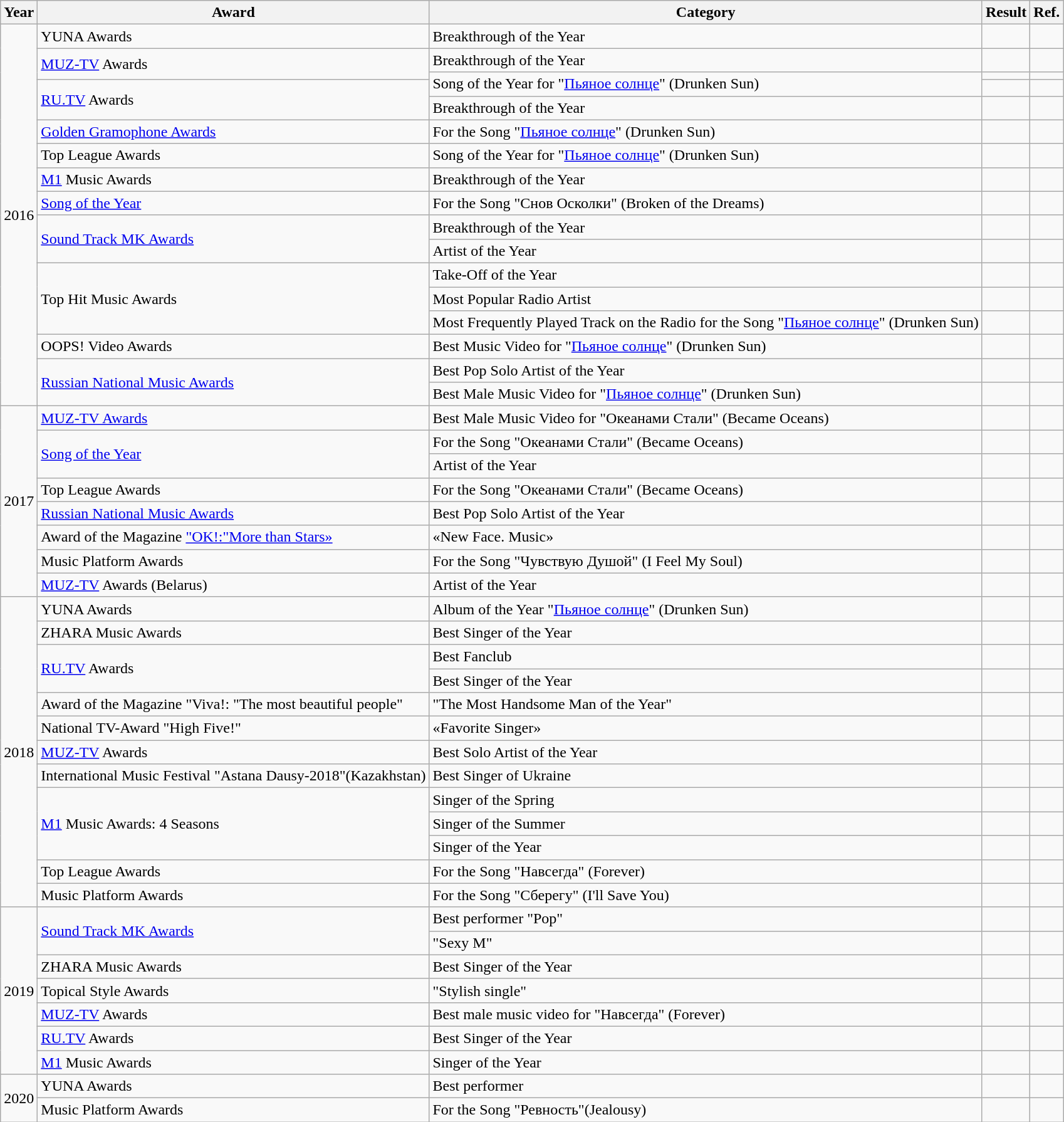<table class=wikitable>
<tr>
<th scope="col">Year</th>
<th scope="col">Award</th>
<th scope="col">Category</th>
<th scope="col">Result</th>
<th scope="col">Ref.</th>
</tr>
<tr>
<td rowspan="17">2016</td>
<td>YUNA Awards</td>
<td>Breakthrough of the Year</td>
<td></td>
<td></td>
</tr>
<tr>
<td rowspan="2"><a href='#'>MUZ-TV</a> Awards</td>
<td>Breakthrough of the Year</td>
<td></td>
<td></td>
</tr>
<tr>
<td rowspan="2">Song of the Year for "<a href='#'>Пьяное солнце</a>" (Drunken Sun)</td>
<td></td>
<td></td>
</tr>
<tr>
<td rowspan="2"><a href='#'>RU.TV</a> Awards</td>
<td></td>
<td></td>
</tr>
<tr>
<td>Breakthrough of the Year</td>
<td></td>
<td></td>
</tr>
<tr>
<td><a href='#'>Golden Gramophone Awards</a></td>
<td>For the Song "<a href='#'>Пьяное солнце</a>" (Drunken Sun)</td>
<td></td>
<td></td>
</tr>
<tr>
<td>Top League Awards</td>
<td>Song of the Year for "<a href='#'>Пьяное солнце</a>" (Drunken Sun)</td>
<td></td>
<td></td>
</tr>
<tr>
<td><a href='#'>M1</a> Music Awards</td>
<td>Breakthrough of the Year</td>
<td></td>
<td></td>
</tr>
<tr>
<td><a href='#'>Song of the Year</a></td>
<td>For the Song "Снов Осколки" (Broken of the Dreams)</td>
<td></td>
<td></td>
</tr>
<tr>
<td rowspan="2"><a href='#'>Sound Track MK Awards</a></td>
<td>Breakthrough of the Year</td>
<td></td>
<td></td>
</tr>
<tr>
<td>Artist of the Year</td>
<td></td>
<td></td>
</tr>
<tr>
<td rowspan="3">Top Hit Music Awards</td>
<td>Take-Off of the Year</td>
<td></td>
<td></td>
</tr>
<tr>
<td>Most Popular Radio Artist</td>
<td></td>
<td></td>
</tr>
<tr>
<td>Most Frequently Played Track on the Radio for the Song "<a href='#'>Пьяное солнце</a>" (Drunken Sun)</td>
<td></td>
<td></td>
</tr>
<tr>
<td>OOPS! Video Awards</td>
<td>Best Music Video for "<a href='#'>Пьяное солнце</a>" (Drunken Sun)</td>
<td></td>
<td></td>
</tr>
<tr>
<td rowspan="2"><a href='#'>Russian National Music Awards</a></td>
<td>Best Pop Solo Artist of the Year</td>
<td></td>
<td></td>
</tr>
<tr>
<td>Best Male Music Video for "<a href='#'>Пьяное солнце</a>" (Drunken Sun)</td>
<td></td>
<td></td>
</tr>
<tr>
<td rowspan="8">2017</td>
<td><a href='#'>MUZ-TV Awards</a></td>
<td>Best Male Music Video for "Океанами Cтали" (Became Oceans)</td>
<td></td>
<td></td>
</tr>
<tr>
<td rowspan="2"><a href='#'>Song of the Year</a></td>
<td>For the Song "Океанами Cтали" (Became Oceans)</td>
<td></td>
<td></td>
</tr>
<tr>
<td>Artist of the Year</td>
<td></td>
<td></td>
</tr>
<tr>
<td>Top League Awards</td>
<td>For the Song "Океанами Cтали" (Became Oceans)</td>
<td></td>
<td></td>
</tr>
<tr>
<td><a href='#'>Russian National Music Awards</a></td>
<td>Best Pop Solo Artist of the Year</td>
<td></td>
<td></td>
</tr>
<tr>
<td>Award of the Magazine <a href='#'>"OK!:"More than Stars»</a></td>
<td>«New Face. Music»</td>
<td></td>
<td></td>
</tr>
<tr>
<td>Music Platform Awards</td>
<td>For the Song "Чувствую Душой" (I Feel My Soul)</td>
<td></td>
<td></td>
</tr>
<tr>
<td><a href='#'>MUZ-TV</a> Awards (Belarus)</td>
<td>Artist of the Year</td>
<td></td>
<td></td>
</tr>
<tr>
<td rowspan="13">2018</td>
<td>YUNA Awards</td>
<td>Album of the Year "<a href='#'>Пьяное солнце</a>" (Drunken Sun)</td>
<td></td>
<td></td>
</tr>
<tr>
<td>ZHARA Music Awards</td>
<td>Best Singer of the Year</td>
<td></td>
<td></td>
</tr>
<tr>
<td rowspan="2"><a href='#'>RU.TV</a> Awards</td>
<td>Best Fanclub</td>
<td></td>
<td></td>
</tr>
<tr>
<td>Best Singer of the Year</td>
<td></td>
<td></td>
</tr>
<tr>
<td>Award of the Magazine "Viva!: "The most beautiful people"</td>
<td>"The Most Handsome Man of the Year"</td>
<td></td>
<td></td>
</tr>
<tr>
<td>National TV-Award "High Five!"</td>
<td>«Favorite Singer»</td>
<td></td>
<td></td>
</tr>
<tr>
<td><a href='#'>MUZ-TV</a> Awards</td>
<td>Best Solo Artist of the Year</td>
<td></td>
<td></td>
</tr>
<tr>
<td>International Music Festival "Astana Dausy-2018"(Kazakhstan)</td>
<td>Best Singer of Ukraine</td>
<td></td>
<td></td>
</tr>
<tr>
<td rowspan="3"><a href='#'>M1</a> Music Awards: 4 Seasons</td>
<td>Singer of the Spring</td>
<td></td>
<td></td>
</tr>
<tr>
<td>Singer of the Summer</td>
<td></td>
<td></td>
</tr>
<tr>
<td>Singer of the Year</td>
<td></td>
<td></td>
</tr>
<tr>
<td>Top League Awards</td>
<td>For the Song "Навсегда" (Forever)</td>
<td></td>
<td></td>
</tr>
<tr>
<td>Music Platform Awards</td>
<td>For the Song "Сберегу" (I'll Save You)</td>
<td></td>
<td></td>
</tr>
<tr>
<td rowspan="7">2019</td>
<td rowspan="2"><a href='#'>Sound Track MK Awards</a></td>
<td>Best performer "Pop"</td>
<td></td>
<td></td>
</tr>
<tr>
<td>"Sexy M"</td>
<td></td>
<td></td>
</tr>
<tr>
<td>ZHARA Music Awards</td>
<td>Best Singer of the Year</td>
<td></td>
<td></td>
</tr>
<tr>
<td>Topical Style Awards</td>
<td>"Stylish single"</td>
<td></td>
<td></td>
</tr>
<tr>
<td><a href='#'>MUZ-TV</a> Awards</td>
<td>Best male music video for "Навсегда" (Forever)</td>
<td></td>
<td></td>
</tr>
<tr>
<td><a href='#'>RU.TV</a> Awards</td>
<td>Best Singer of the Year</td>
<td></td>
<td></td>
</tr>
<tr>
<td><a href='#'>M1</a> Music Awards</td>
<td>Singer of the Year</td>
<td></td>
<td></td>
</tr>
<tr>
<td rowspan="2">2020</td>
<td>YUNA Awards</td>
<td>Best performer</td>
<td></td>
<td></td>
</tr>
<tr>
<td>Music Platform Awards</td>
<td>For the Song "Ревность"(Jealousy)</td>
<td></td>
<td></td>
</tr>
</table>
